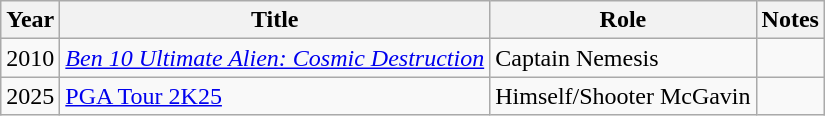<table class="wikitable sortable">
<tr>
<th>Year</th>
<th>Title</th>
<th>Role</th>
<th class="unsortable">Notes</th>
</tr>
<tr>
<td>2010</td>
<td><em><a href='#'>Ben 10 Ultimate Alien: Cosmic Destruction</a></em></td>
<td>Captain Nemesis</td>
<td></td>
</tr>
<tr>
<td>2025</td>
<td><a href='#'>PGA Tour 2K25</a></td>
<td>Himself/Shooter McGavin</td>
<td></td>
</tr>
</table>
